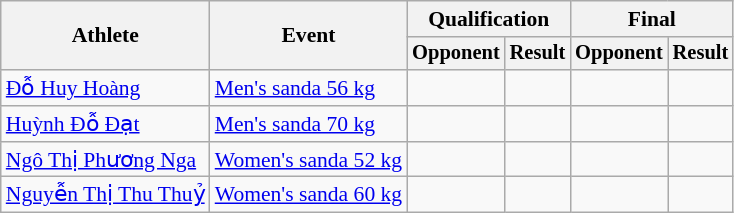<table class=wikitable style=font-size:90%;text-align:center>
<tr>
<th rowspan=2>Athlete</th>
<th rowspan=2>Event</th>
<th colspan=2>Qualification</th>
<th colspan=2>Final</th>
</tr>
<tr style=font-size:95%>
<th>Opponent</th>
<th>Result</th>
<th>Opponent</th>
<th>Result</th>
</tr>
<tr>
<td align=left><a href='#'>Đỗ Huy Hoàng</a></td>
<td align=left><a href='#'>Men's sanda 56 kg</a></td>
<td></td>
<td></td>
<td></td>
<td></td>
</tr>
<tr>
<td align=left><a href='#'>Huỳnh Đỗ Đạt</a></td>
<td align=left><a href='#'>Men's sanda 70 kg</a></td>
<td></td>
<td></td>
<td></td>
<td></td>
</tr>
<tr>
<td align=left><a href='#'>Ngô Thị Phương Nga</a></td>
<td align=left><a href='#'>Women's sanda 52 kg</a></td>
<td></td>
<td></td>
<td></td>
<td></td>
</tr>
<tr>
<td align=left><a href='#'>Nguyễn Thị Thu Thuỷ</a></td>
<td align=left><a href='#'>Women's sanda 60 kg</a></td>
<td></td>
<td></td>
<td></td>
<td></td>
</tr>
</table>
